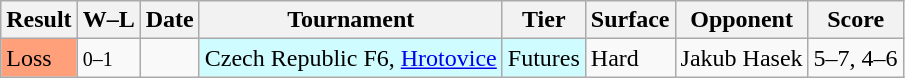<table class="sortable wikitable">
<tr>
<th>Result</th>
<th class="unsortable">W–L</th>
<th>Date</th>
<th>Tournament</th>
<th>Tier</th>
<th>Surface</th>
<th>Opponent</th>
<th class="unsortable">Score</th>
</tr>
<tr>
<td style="background:#ffa07a;">Loss</td>
<td><small>0–1</small></td>
<td></td>
<td style="background:#cffcff;">Czech Republic F6, <a href='#'>Hrotovice</a></td>
<td style="background:#cffcff;">Futures</td>
<td>Hard</td>
<td> Jakub Hasek</td>
<td>5–7, 4–6</td>
</tr>
</table>
